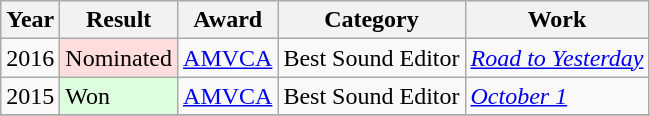<table class="wikitable">
<tr>
<th>Year</th>
<th>Result</th>
<th>Award</th>
<th>Category</th>
<th>Work</th>
</tr>
<tr>
<td rowspan="1">2016</td>
<td style="background: #ffdddd">Nominated</td>
<td><a href='#'>AMVCA</a></td>
<td>Best Sound Editor</td>
<td><em><a href='#'>Road to Yesterday</a></em></td>
</tr>
<tr>
<td rowspan="1">2015</td>
<td style="background: #ddffdd">Won</td>
<td><a href='#'>AMVCA</a></td>
<td>Best Sound Editor</td>
<td><em><a href='#'>October 1</a></em></td>
</tr>
<tr>
</tr>
</table>
